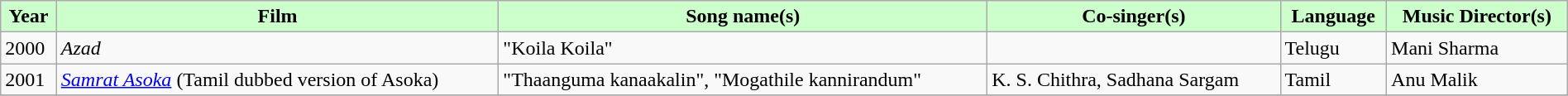<table class="wikitable sortable" style="width:100%;">
<tr style="background:#cfc; text-align:center;">
<td><strong>Year</strong></td>
<td><strong>Film</strong></td>
<td><strong>Song name(s)</strong></td>
<td><strong>Co-singer(s)</strong></td>
<td><strong>Language</strong></td>
<td><strong>Music Director(s)</strong></td>
</tr>
<tr>
<td>2000</td>
<td><em>Azad</em></td>
<td>"Koila Koila"</td>
<td></td>
<td>Telugu</td>
<td>Mani Sharma</td>
</tr>
<tr>
<td>2001</td>
<td><em><a href='#'>Samrat Asoka</a></em> (Tamil dubbed version of Asoka)</td>
<td>"Thaanguma kanaakalin", "Mogathile kannirandum"</td>
<td>K. S. Chithra, Sadhana Sargam</td>
<td>Tamil</td>
<td>Anu Malik</td>
</tr>
<tr>
</tr>
</table>
